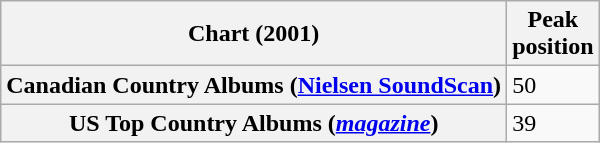<table class="wikitable plainrowheaders">
<tr>
<th>Chart (2001)</th>
<th>Peak<br>position</th>
</tr>
<tr>
<th scope="row">Canadian Country Albums (<a href='#'>Nielsen SoundScan</a>)</th>
<td>50</td>
</tr>
<tr>
<th scope="row">US Top Country Albums (<em><a href='#'>magazine</a></em>)</th>
<td>39</td>
</tr>
</table>
